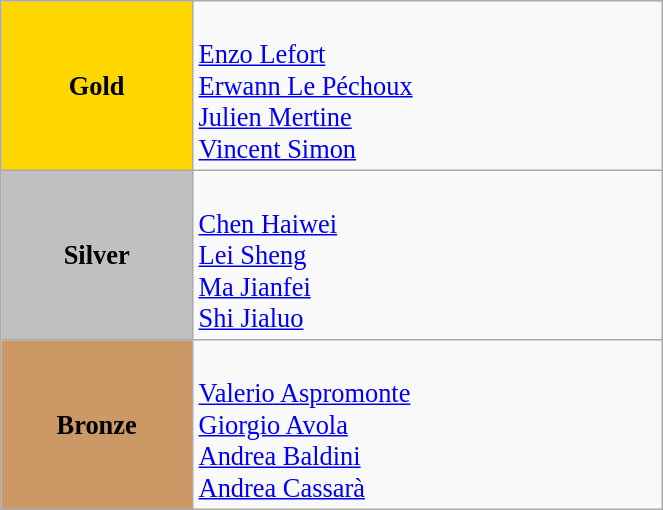<table class="wikitable" style="text-align:center; font-size:110%;" width="35%">
<tr>
<td bgcolor="gold"><strong>Gold</strong></td>
<td align=left><br><a href='#'>Enzo Lefort</a><br><a href='#'>Erwann Le Péchoux</a><br><a href='#'>Julien Mertine</a><br><a href='#'>Vincent Simon</a></td>
</tr>
<tr>
<td bgcolor="silver"><strong>Silver</strong></td>
<td align=left><br><a href='#'>Chen Haiwei</a><br><a href='#'>Lei Sheng</a><br><a href='#'>Ma Jianfei</a><br><a href='#'>Shi Jialuo</a></td>
</tr>
<tr>
<td bgcolor="#cc9966"><strong>Bronze</strong></td>
<td align=left><br><a href='#'>Valerio Aspromonte</a><br><a href='#'>Giorgio Avola</a><br><a href='#'>Andrea Baldini</a><br><a href='#'>Andrea Cassarà</a></td>
</tr>
</table>
